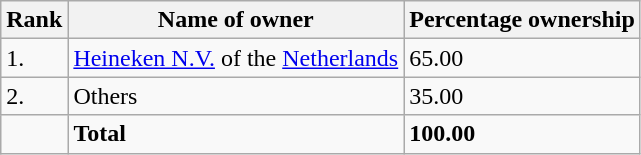<table class="wikitable sortable" style="auto;margin-right:auto">
<tr>
<th style="width:2em;">Rank</th>
<th>Name of owner</th>
<th>Percentage ownership</th>
</tr>
<tr>
<td>1.</td>
<td><a href='#'>Heineken N.V.</a> of the <a href='#'>Netherlands</a></td>
<td>65.00</td>
</tr>
<tr>
<td>2.</td>
<td>Others</td>
<td>35.00</td>
</tr>
<tr>
<td></td>
<td><strong>Total</strong></td>
<td><strong>100.00</strong></td>
</tr>
</table>
